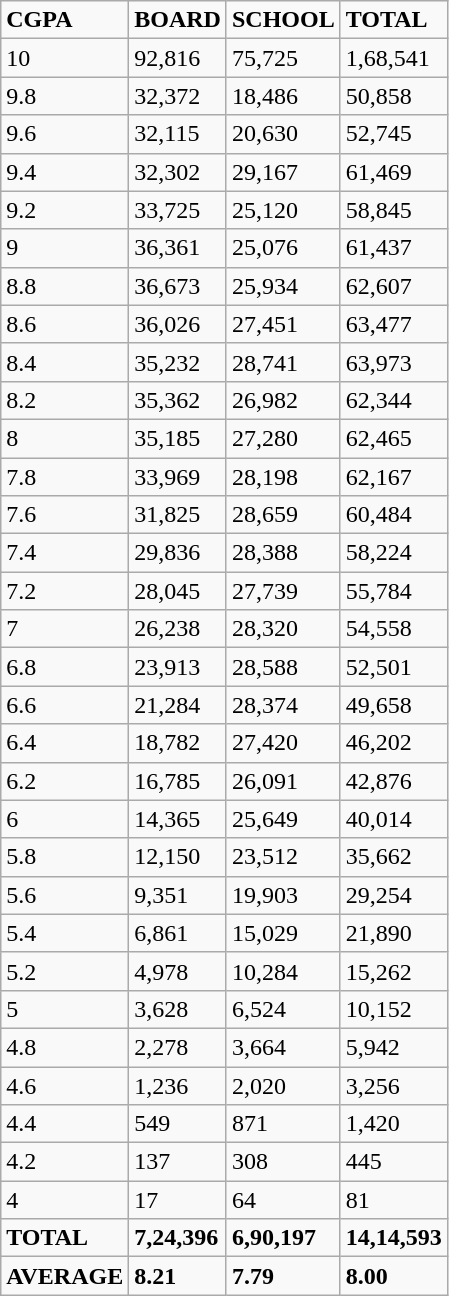<table class="wikitable">
<tr>
<td><strong>CGPA</strong></td>
<td><strong>BOARD</strong></td>
<td><strong>SCHOOL</strong></td>
<td><strong>TOTAL</strong></td>
</tr>
<tr>
<td>10</td>
<td>92,816</td>
<td>75,725</td>
<td>1,68,541</td>
</tr>
<tr>
<td>9.8</td>
<td>32,372</td>
<td>18,486</td>
<td>50,858</td>
</tr>
<tr>
<td>9.6</td>
<td>32,115</td>
<td>20,630</td>
<td>52,745</td>
</tr>
<tr>
<td>9.4</td>
<td>32,302</td>
<td>29,167</td>
<td>61,469</td>
</tr>
<tr>
<td>9.2</td>
<td>33,725</td>
<td>25,120</td>
<td>58,845</td>
</tr>
<tr>
<td>9</td>
<td>36,361</td>
<td>25,076</td>
<td>61,437</td>
</tr>
<tr>
<td>8.8</td>
<td>36,673</td>
<td>25,934</td>
<td>62,607</td>
</tr>
<tr>
<td>8.6</td>
<td>36,026</td>
<td>27,451</td>
<td>63,477</td>
</tr>
<tr>
<td>8.4</td>
<td>35,232</td>
<td>28,741</td>
<td>63,973</td>
</tr>
<tr>
<td>8.2</td>
<td>35,362</td>
<td>26,982</td>
<td>62,344</td>
</tr>
<tr>
<td>8</td>
<td>35,185</td>
<td>27,280</td>
<td>62,465</td>
</tr>
<tr>
<td>7.8</td>
<td>33,969</td>
<td>28,198</td>
<td>62,167</td>
</tr>
<tr>
<td>7.6</td>
<td>31,825</td>
<td>28,659</td>
<td>60,484</td>
</tr>
<tr>
<td>7.4</td>
<td>29,836</td>
<td>28,388</td>
<td>58,224</td>
</tr>
<tr>
<td>7.2</td>
<td>28,045</td>
<td>27,739</td>
<td>55,784</td>
</tr>
<tr>
<td>7</td>
<td>26,238</td>
<td>28,320</td>
<td>54,558</td>
</tr>
<tr>
<td>6.8</td>
<td>23,913</td>
<td>28,588</td>
<td>52,501</td>
</tr>
<tr>
<td>6.6</td>
<td>21,284</td>
<td>28,374</td>
<td>49,658</td>
</tr>
<tr>
<td>6.4</td>
<td>18,782</td>
<td>27,420</td>
<td>46,202</td>
</tr>
<tr>
<td>6.2</td>
<td>16,785</td>
<td>26,091</td>
<td>42,876</td>
</tr>
<tr>
<td>6</td>
<td>14,365</td>
<td>25,649</td>
<td>40,014</td>
</tr>
<tr>
<td>5.8</td>
<td>12,150</td>
<td>23,512</td>
<td>35,662</td>
</tr>
<tr>
<td>5.6</td>
<td>9,351</td>
<td>19,903</td>
<td>29,254</td>
</tr>
<tr>
<td>5.4</td>
<td>6,861</td>
<td>15,029</td>
<td>21,890</td>
</tr>
<tr>
<td>5.2</td>
<td>4,978</td>
<td>10,284</td>
<td>15,262</td>
</tr>
<tr>
<td>5</td>
<td>3,628</td>
<td>6,524</td>
<td>10,152</td>
</tr>
<tr>
<td>4.8</td>
<td>2,278</td>
<td>3,664</td>
<td>5,942</td>
</tr>
<tr>
<td>4.6</td>
<td>1,236</td>
<td>2,020</td>
<td>3,256</td>
</tr>
<tr>
<td>4.4</td>
<td>549</td>
<td>871</td>
<td>1,420</td>
</tr>
<tr>
<td>4.2</td>
<td>137</td>
<td>308</td>
<td>445</td>
</tr>
<tr>
<td>4</td>
<td>17</td>
<td>64</td>
<td>81</td>
</tr>
<tr>
<td><strong>TOTAL</strong></td>
<td><strong>7,24,396</strong></td>
<td><strong>6,90,197</strong></td>
<td><strong>14,14,593</strong></td>
</tr>
<tr>
<td><strong>AVERAGE</strong></td>
<td><strong>8.21</strong></td>
<td><strong>7.79</strong></td>
<td><strong>8.00</strong></td>
</tr>
</table>
